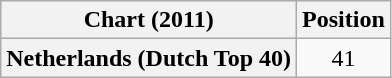<table class="wikitable plainrowheaders" style="text-align:center">
<tr>
<th>Chart (2011)</th>
<th>Position</th>
</tr>
<tr>
<th scope="row">Netherlands (Dutch Top 40)</th>
<td>41</td>
</tr>
</table>
